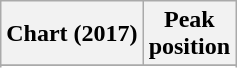<table class="wikitable sortable plainrowheaders" style="text-align:center">
<tr>
<th scope="col">Chart (2017)</th>
<th scope="col">Peak<br>position</th>
</tr>
<tr>
</tr>
<tr>
</tr>
<tr>
</tr>
<tr>
</tr>
<tr>
</tr>
</table>
